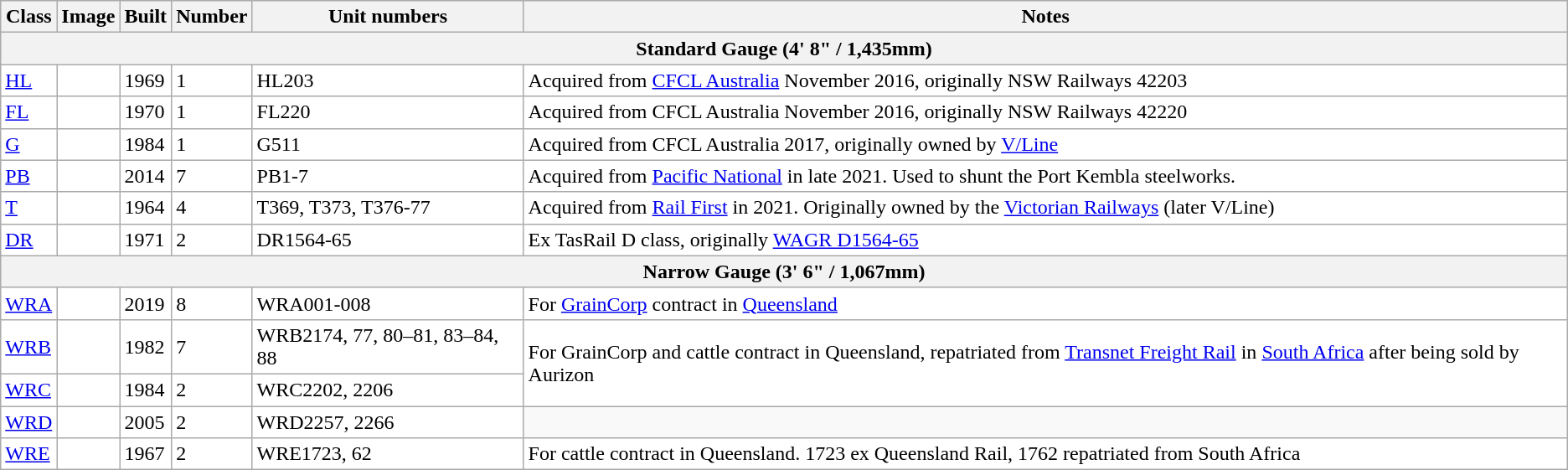<table class="wikitable sortable">
<tr>
<th>Class</th>
<th>Image</th>
<th>Built</th>
<th>Number</th>
<th>Unit numbers</th>
<th>Notes</th>
</tr>
<tr>
<th colspan="6">Standard Gauge (4' 8<strong>" /</strong> 1,435mm)</th>
</tr>
<tr bgcolor="#FFFFFF">
<td><a href='#'>HL</a></td>
<td></td>
<td>1969</td>
<td>1</td>
<td>HL203</td>
<td>Acquired from <a href='#'>CFCL Australia</a> November 2016, originally NSW Railways 42203</td>
</tr>
<tr bgcolor="#FFFFFF">
<td><a href='#'>FL</a></td>
<td></td>
<td>1970</td>
<td>1</td>
<td>FL220</td>
<td>Acquired from CFCL Australia November 2016, originally NSW Railways 42220</td>
</tr>
<tr bgcolor="#FFFFFF">
<td><a href='#'>G</a></td>
<td></td>
<td>1984</td>
<td>1</td>
<td>G511</td>
<td>Acquired from CFCL Australia 2017, originally owned by <a href='#'>V/Line</a></td>
</tr>
<tr bgcolor="#FFFFFF">
<td><a href='#'>PB</a></td>
<td></td>
<td>2014</td>
<td>7</td>
<td>PB1-7</td>
<td>Acquired from <a href='#'>Pacific National</a> in late 2021. Used to shunt the Port Kembla steelworks.</td>
</tr>
<tr bgcolor="#FFFFFF">
<td><a href='#'>T</a></td>
<td></td>
<td>1964</td>
<td>4</td>
<td>T369, T373, T376-77</td>
<td>Acquired from <a href='#'>Rail First</a> in 2021. Originally owned by the <a href='#'>Victorian Railways</a> (later V/Line)</td>
</tr>
<tr bgcolor="#FFFFFF">
<td><a href='#'>DR</a></td>
<td></td>
<td>1971</td>
<td>2</td>
<td>DR1564-65</td>
<td>Ex TasRail D class, originally <a href='#'>WAGR D1564-65</a></td>
</tr>
<tr>
<th colspan="6">Narrow Gauge (3' 6" / 1,067mm)</th>
</tr>
<tr bgcolor="#FFFFFF">
<td><a href='#'>WRA</a></td>
<td></td>
<td>2019</td>
<td>8</td>
<td>WRA001-008</td>
<td>For <a href='#'>GrainCorp</a> contract in <a href='#'>Queensland</a></td>
</tr>
<tr bgcolor="#FFFFFF">
<td><a href='#'>WRB</a></td>
<td></td>
<td>1982</td>
<td>7</td>
<td>WRB2174, 77, 80–81, 83–84, 88</td>
<td rowspan="2">For GrainCorp and cattle contract in Queensland, repatriated from <a href='#'>Transnet Freight Rail</a> in <a href='#'>South Africa</a> after being sold by Aurizon</td>
</tr>
<tr bgcolor="#FFFFFF">
<td><a href='#'>WRC</a></td>
<td></td>
<td>1984</td>
<td>2</td>
<td>WRC2202, 2206</td>
</tr>
<tr bgcolor="#FFFFFF">
<td><a href='#'>WRD</a></td>
<td></td>
<td>2005</td>
<td>2</td>
<td>WRD2257, 2266</td>
</tr>
<tr bgcolor="#FFFFFF">
<td><a href='#'>WRE</a></td>
<td></td>
<td>1967</td>
<td>2</td>
<td>WRE1723, 62</td>
<td>For cattle contract in Queensland. 1723 ex Queensland Rail, 1762 repatriated from South Africa</td>
</tr>
</table>
